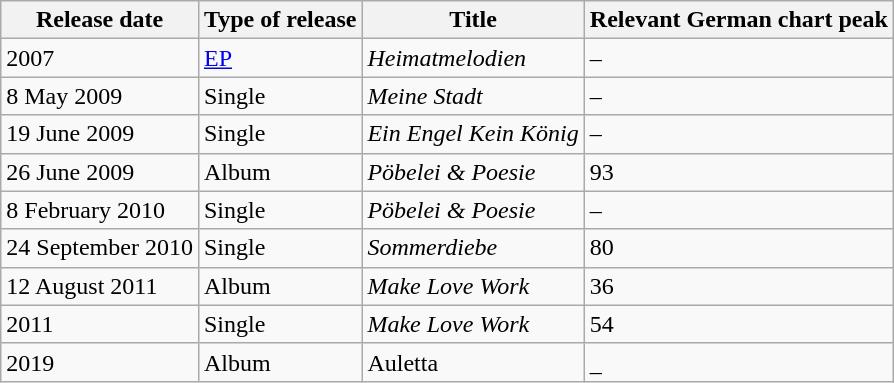<table class="wikitable">
<tr>
<th>Release date</th>
<th>Type of release</th>
<th>Title</th>
<th>Relevant German chart peak</th>
</tr>
<tr>
<td>2007</td>
<td><a href='#'>EP</a></td>
<td><em>Heimatmelodien</em></td>
<td>–</td>
</tr>
<tr>
<td>8 May 2009</td>
<td>Single</td>
<td><em>Meine Stadt</em></td>
<td>–</td>
</tr>
<tr>
<td>19 June 2009</td>
<td>Single</td>
<td><em>Ein Engel Kein König</em></td>
<td>–</td>
</tr>
<tr>
<td>26 June 2009</td>
<td>Album</td>
<td><em>Pöbelei & Poesie</em></td>
<td>93</td>
</tr>
<tr>
<td>8 February 2010</td>
<td>Single</td>
<td><em>Pöbelei & Poesie</em></td>
<td>–</td>
</tr>
<tr>
<td>24 September 2010</td>
<td>Single</td>
<td><em>Sommerdiebe</em></td>
<td>80</td>
</tr>
<tr>
<td>12 August 2011</td>
<td>Album</td>
<td><em>Make Love Work</em></td>
<td>36</td>
</tr>
<tr>
<td>2011</td>
<td>Single</td>
<td><em>Make Love Work</em></td>
<td>54</td>
</tr>
<tr>
<td>2019</td>
<td>Album</td>
<td>Auletta</td>
<td>_</td>
</tr>
</table>
